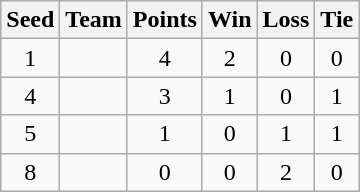<table class=wikitable style=text-align:center>
<tr>
<th>Seed</th>
<th>Team</th>
<th>Points</th>
<th>Win</th>
<th>Loss</th>
<th>Tie</th>
</tr>
<tr>
<td>1</td>
<td align=left></td>
<td>4</td>
<td>2</td>
<td>0</td>
<td>0</td>
</tr>
<tr>
<td>4</td>
<td align=left></td>
<td>3</td>
<td>1</td>
<td>0</td>
<td>1</td>
</tr>
<tr>
<td>5</td>
<td align=left></td>
<td>1</td>
<td>0</td>
<td>1</td>
<td>1</td>
</tr>
<tr>
<td>8</td>
<td align=left></td>
<td>0</td>
<td>0</td>
<td>2</td>
<td>0</td>
</tr>
</table>
